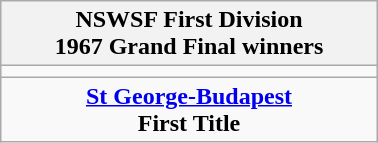<table class="wikitable" style="text-align: center; margin: 0 auto; width: 20%">
<tr>
<th>NSWSF First Division<br>1967 Grand Final winners</th>
</tr>
<tr>
<td></td>
</tr>
<tr>
<td><strong><a href='#'>St George-Budapest</a></strong><br><strong>First Title</strong></td>
</tr>
</table>
